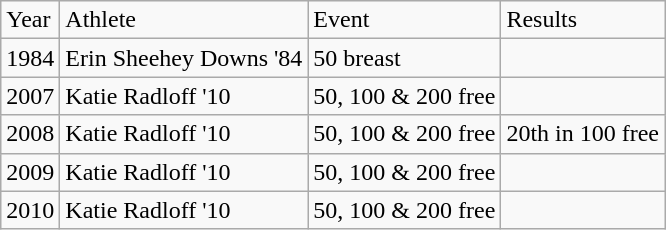<table class="wikitable">
<tr>
<td>Year</td>
<td>Athlete</td>
<td>Event</td>
<td>Results</td>
</tr>
<tr>
<td>1984</td>
<td>Erin Sheehey Downs '84</td>
<td>50 breast</td>
<td></td>
</tr>
<tr>
<td>2007</td>
<td>Katie Radloff '10</td>
<td>50, 100 & 200 free</td>
<td></td>
</tr>
<tr>
<td>2008</td>
<td>Katie Radloff '10</td>
<td>50, 100 & 200 free</td>
<td>20th in 100 free</td>
</tr>
<tr>
<td>2009</td>
<td>Katie Radloff '10</td>
<td>50, 100 & 200 free</td>
<td></td>
</tr>
<tr>
<td>2010</td>
<td>Katie Radloff '10</td>
<td>50, 100 & 200 free</td>
<td></td>
</tr>
</table>
